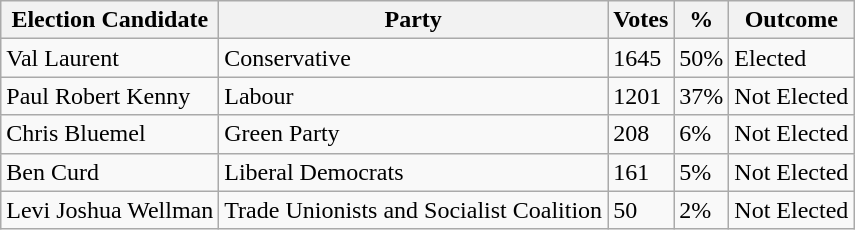<table class="wikitable">
<tr>
<th>Election Candidate</th>
<th>Party</th>
<th>Votes</th>
<th>%</th>
<th>Outcome</th>
</tr>
<tr>
<td>Val Laurent</td>
<td>Conservative</td>
<td>1645</td>
<td>50%</td>
<td>Elected</td>
</tr>
<tr>
<td>Paul Robert Kenny</td>
<td>Labour</td>
<td>1201</td>
<td>37%</td>
<td>Not Elected</td>
</tr>
<tr>
<td>Chris Bluemel</td>
<td>Green Party</td>
<td>208</td>
<td>6%</td>
<td>Not Elected</td>
</tr>
<tr>
<td>Ben Curd</td>
<td>Liberal Democrats</td>
<td>161</td>
<td>5%</td>
<td>Not Elected</td>
</tr>
<tr>
<td>Levi Joshua Wellman</td>
<td>Trade Unionists and Socialist Coalition</td>
<td>50</td>
<td>2%</td>
<td>Not Elected</td>
</tr>
</table>
